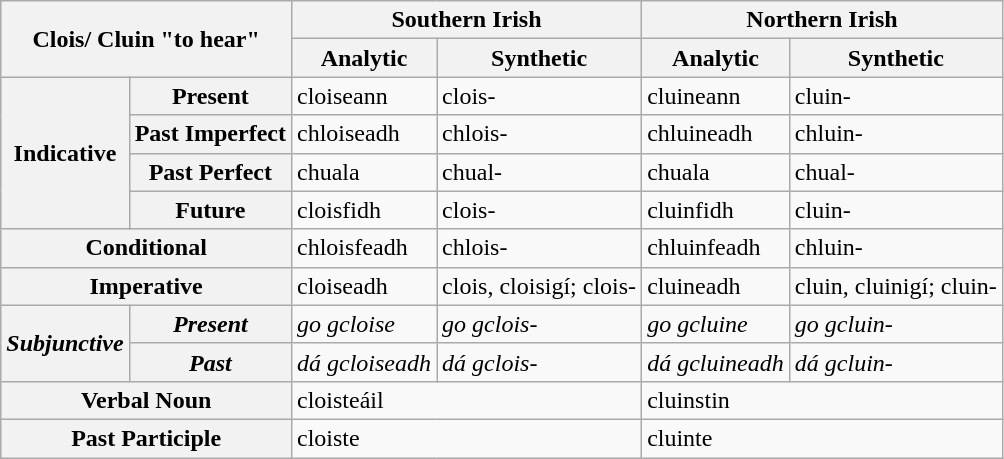<table class="wikitable mw-collapsible">
<tr>
<th colspan="3" rowspan="2">Clois/ Cluin "to hear"</th>
<th colspan="2">Southern Irish</th>
<th colspan="2">Northern Irish</th>
</tr>
<tr>
<th>Analytic</th>
<th>Synthetic</th>
<th>Analytic</th>
<th>Synthetic</th>
</tr>
<tr>
<th rowspan="4">Indicative</th>
<th colspan="2">Present</th>
<td>cloiseann</td>
<td>clois-</td>
<td>cluineann</td>
<td>cluin-</td>
</tr>
<tr>
<th colspan="2">Past Imperfect</th>
<td>chloiseadh</td>
<td>chlois-</td>
<td>chluineadh</td>
<td>chluin-</td>
</tr>
<tr>
<th colspan="2">Past Perfect</th>
<td>chuala</td>
<td>chual-</td>
<td>chuala</td>
<td>chual-</td>
</tr>
<tr>
<th colspan="2">Future</th>
<td>cloisfidh</td>
<td>clois-</td>
<td>cluinfidh</td>
<td>cluin-</td>
</tr>
<tr>
<th colspan="3">Conditional</th>
<td>chloisfeadh</td>
<td>chlois-</td>
<td>chluinfeadh</td>
<td>chluin-</td>
</tr>
<tr>
<th colspan="3">Imperative</th>
<td>cloiseadh</td>
<td>clois, cloisigí; clois-</td>
<td>cluineadh</td>
<td>cluin, cluinigí; cluin-</td>
</tr>
<tr>
<th colspan="2" rowspan="2"><em>Subjunctive</em></th>
<th><em>Present</em></th>
<td><em>go gcloise</em></td>
<td><em>go gclois-</em></td>
<td><em>go gcluine</em></td>
<td><em>go gcluin-</em></td>
</tr>
<tr>
<th><em>Past</em></th>
<td><em>dá gcloiseadh</em></td>
<td><em>dá gclois-</em></td>
<td><em>dá gcluineadh</em></td>
<td><em>dá gcluin-</em></td>
</tr>
<tr>
<th colspan="3">Verbal Noun</th>
<td colspan="2">cloisteáil</td>
<td colspan="2">cluinstin</td>
</tr>
<tr>
<th colspan="3">Past Participle</th>
<td colspan="2">cloiste</td>
<td colspan="2">cluinte</td>
</tr>
</table>
